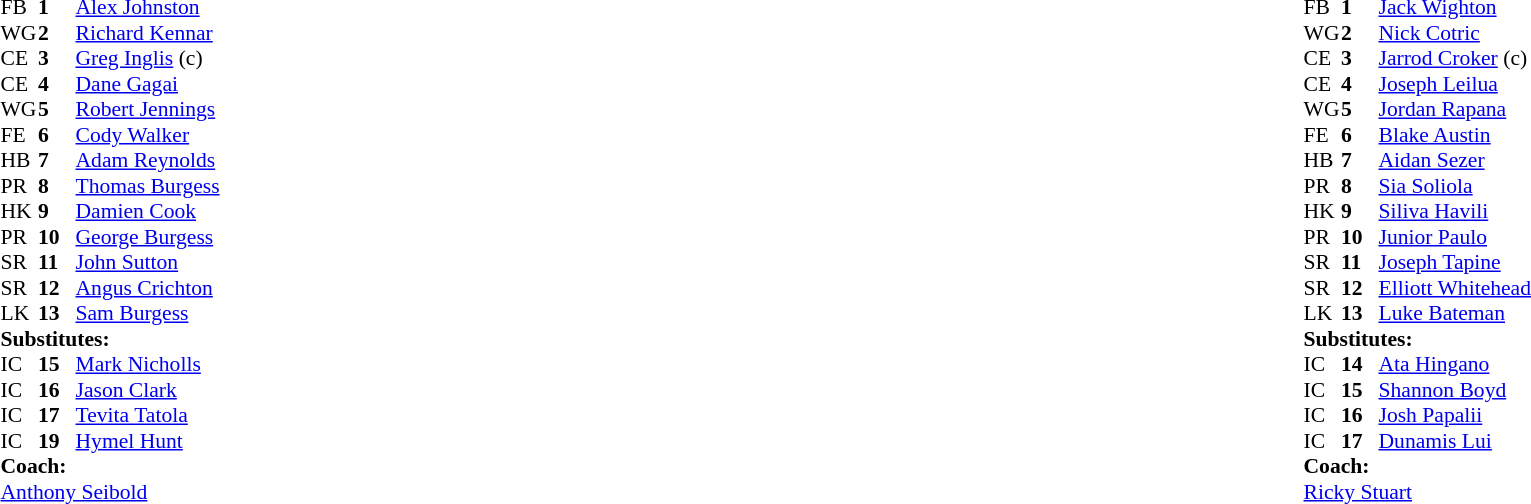<table width="100%" class="mw-collapsible mw-collapsed">
<tr>
<td valign="top" width="50%"><br><table cellspacing="0" cellpadding="0" style="font-size: 90%">
<tr>
<th width="25"></th>
<th width="25"></th>
</tr>
<tr>
<td>FB</td>
<td><strong>1</strong></td>
<td><a href='#'>Alex Johnston</a></td>
</tr>
<tr>
<td>WG</td>
<td><strong>2</strong></td>
<td><a href='#'>Richard Kennar</a></td>
</tr>
<tr>
<td>CE</td>
<td><strong>3</strong></td>
<td><a href='#'>Greg Inglis</a> (c)</td>
</tr>
<tr>
<td>CE</td>
<td><strong>4</strong></td>
<td><a href='#'>Dane Gagai</a></td>
</tr>
<tr>
<td>WG</td>
<td><strong>5</strong></td>
<td><a href='#'>Robert Jennings</a></td>
</tr>
<tr>
<td>FE</td>
<td><strong>6</strong></td>
<td><a href='#'>Cody Walker</a></td>
</tr>
<tr>
<td>HB</td>
<td><strong>7</strong></td>
<td><a href='#'>Adam Reynolds</a></td>
</tr>
<tr>
<td>PR</td>
<td><strong>8</strong></td>
<td><a href='#'>Thomas Burgess</a></td>
</tr>
<tr>
<td>HK</td>
<td><strong>9</strong></td>
<td><a href='#'>Damien Cook</a></td>
</tr>
<tr>
<td>PR</td>
<td><strong>10</strong></td>
<td><a href='#'>George Burgess</a></td>
</tr>
<tr>
<td>SR</td>
<td><strong>11</strong></td>
<td><a href='#'>John Sutton</a></td>
</tr>
<tr>
<td>SR</td>
<td><strong>12</strong></td>
<td><a href='#'>Angus Crichton</a></td>
</tr>
<tr>
<td>LK</td>
<td><strong>13</strong></td>
<td><a href='#'>Sam Burgess</a></td>
</tr>
<tr>
<td colspan="3"><strong>Substitutes:</strong></td>
</tr>
<tr>
<td>IC</td>
<td><strong>15</strong></td>
<td><a href='#'>Mark Nicholls</a></td>
</tr>
<tr>
<td>IC</td>
<td><strong>16</strong></td>
<td><a href='#'>Jason Clark</a></td>
</tr>
<tr>
<td>IC</td>
<td><strong>17</strong></td>
<td><a href='#'>Tevita Tatola</a></td>
</tr>
<tr>
<td>IC</td>
<td><strong>19</strong></td>
<td><a href='#'>Hymel Hunt</a></td>
</tr>
<tr>
<td colspan="3"><strong>Coach:</strong></td>
</tr>
<tr>
<td colspan="4"><a href='#'>Anthony Seibold</a></td>
</tr>
</table>
</td>
<td valign="top" width="50%"><br><table cellspacing="0" cellpadding="0" align="center" style="font-size: 90%">
<tr>
<th width="25"></th>
<th width="25"></th>
</tr>
<tr>
<td>FB</td>
<td><strong>1</strong></td>
<td><a href='#'>Jack Wighton</a></td>
</tr>
<tr>
<td>WG</td>
<td><strong>2</strong></td>
<td><a href='#'>Nick Cotric</a></td>
</tr>
<tr>
<td>CE</td>
<td><strong>3</strong></td>
<td><a href='#'>Jarrod Croker</a> (c)</td>
</tr>
<tr>
<td>CE</td>
<td><strong>4</strong></td>
<td><a href='#'>Joseph Leilua</a></td>
</tr>
<tr>
<td>WG</td>
<td><strong>5</strong></td>
<td><a href='#'>Jordan Rapana</a></td>
</tr>
<tr>
<td>FE</td>
<td><strong>6</strong></td>
<td><a href='#'>Blake Austin</a></td>
</tr>
<tr>
<td>HB</td>
<td><strong>7</strong></td>
<td><a href='#'>Aidan Sezer</a></td>
</tr>
<tr>
<td>PR</td>
<td><strong>8</strong></td>
<td><a href='#'>Sia Soliola</a></td>
</tr>
<tr>
<td>HK</td>
<td><strong>9</strong></td>
<td><a href='#'>Siliva Havili</a></td>
</tr>
<tr>
<td>PR</td>
<td><strong>10</strong></td>
<td><a href='#'>Junior Paulo</a></td>
</tr>
<tr>
<td>SR</td>
<td><strong>11</strong></td>
<td><a href='#'>Joseph Tapine</a></td>
</tr>
<tr>
<td>SR</td>
<td><strong>12</strong></td>
<td><a href='#'>Elliott Whitehead</a></td>
</tr>
<tr>
<td>LK</td>
<td><strong>13</strong></td>
<td><a href='#'>Luke Bateman</a></td>
</tr>
<tr>
<td colspan="3"><strong>Substitutes:</strong></td>
</tr>
<tr>
<td>IC</td>
<td><strong>14</strong></td>
<td><a href='#'>Ata Hingano</a></td>
</tr>
<tr>
<td>IC</td>
<td><strong>15</strong></td>
<td><a href='#'>Shannon Boyd</a></td>
</tr>
<tr>
<td>IC</td>
<td><strong>16</strong></td>
<td><a href='#'>Josh Papalii</a></td>
</tr>
<tr>
<td>IC</td>
<td><strong>17</strong></td>
<td><a href='#'>Dunamis Lui</a></td>
</tr>
<tr>
<td colspan="3"><strong>Coach:</strong></td>
</tr>
<tr>
<td colspan="4"><a href='#'>Ricky Stuart</a></td>
</tr>
</table>
</td>
</tr>
</table>
